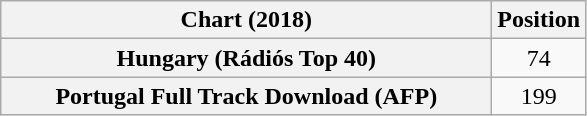<table class="wikitable sortable plainrowheaders" style="text-align: center;">
<tr>
<th scope="col" style="width:20em;">Chart (2018)</th>
<th scope="col">Position</th>
</tr>
<tr>
<th scope="row">Hungary (Rádiós Top 40)</th>
<td>74</td>
</tr>
<tr>
<th scope="row">Portugal Full Track Download (AFP)</th>
<td>199</td>
</tr>
</table>
